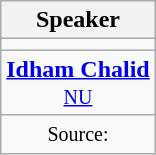<table class="wikitable" style="text-align: center">
<tr>
<th>Speaker</th>
</tr>
<tr>
<td></td>
</tr>
<tr>
<td><strong><a href='#'>Idham Chalid</a></strong><br><small><a href='#'>NU</a></small></td>
</tr>
<tr>
<td><small>Source:</small></td>
</tr>
</table>
